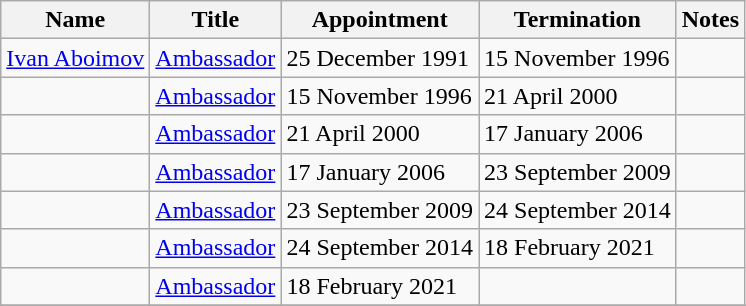<table class="wikitable">
<tr valign="middle">
<th>Name</th>
<th>Title</th>
<th>Appointment</th>
<th>Termination</th>
<th>Notes</th>
</tr>
<tr>
<td><a href='#'>Ivan Aboimov</a></td>
<td><a href='#'>Ambassador</a></td>
<td>25 December 1991</td>
<td>15 November 1996</td>
<td></td>
</tr>
<tr>
<td></td>
<td><a href='#'>Ambassador</a></td>
<td>15 November 1996</td>
<td>21 April 2000</td>
<td></td>
</tr>
<tr>
<td></td>
<td><a href='#'>Ambassador</a></td>
<td>21 April 2000</td>
<td>17 January 2006</td>
<td></td>
</tr>
<tr>
<td></td>
<td><a href='#'>Ambassador</a></td>
<td>17 January 2006</td>
<td>23 September 2009</td>
<td></td>
</tr>
<tr>
<td></td>
<td><a href='#'>Ambassador</a></td>
<td>23 September 2009</td>
<td>24 September 2014</td>
<td></td>
</tr>
<tr>
<td></td>
<td><a href='#'>Ambassador</a></td>
<td>24 September 2014</td>
<td>18 February 2021</td>
<td></td>
</tr>
<tr>
<td></td>
<td><a href='#'>Ambassador</a></td>
<td>18 February 2021</td>
<td></td>
<td></td>
</tr>
<tr>
</tr>
</table>
